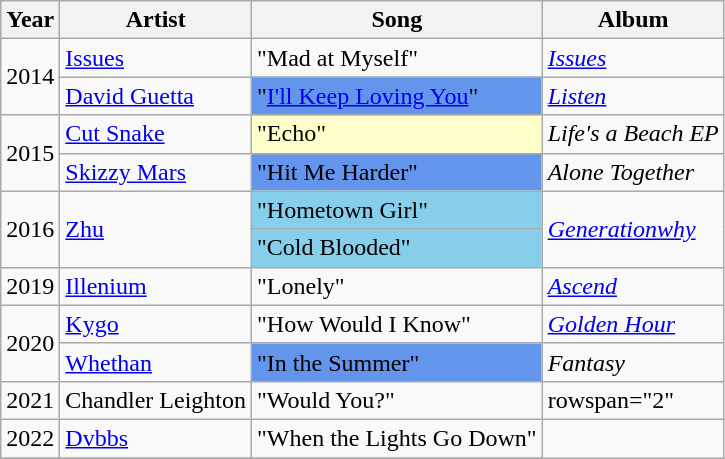<table class="wikitable">
<tr>
<th>Year</th>
<th>Artist</th>
<th>Song</th>
<th>Album</th>
</tr>
<tr>
<td rowspan="2">2014</td>
<td><a href='#'>Issues</a></td>
<td>"Mad at Myself"</td>
<td><em><a href='#'>Issues</a></em></td>
</tr>
<tr>
<td><a href='#'>David Guetta</a></td>
<td style="background:#6495ed">"<a href='#'>I'll Keep Loving You</a>" </td>
<td><em><a href='#'>Listen</a></em></td>
</tr>
<tr>
<td rowspan="2">2015</td>
<td><a href='#'>Cut Snake</a></td>
<td style="background:#ffffcc">"Echo"</td>
<td><em>Life's a Beach EP</em></td>
</tr>
<tr>
<td><a href='#'>Skizzy Mars</a></td>
<td style="background:#6495ed">"Hit Me Harder" </td>
<td><em>Alone Together</em></td>
</tr>
<tr>
<td rowspan="2">2016</td>
<td rowspan="2"><a href='#'>Zhu</a></td>
<td style="background:#87ceeb">"Hometown Girl"</td>
<td rowspan="2"><em><a href='#'>Generationwhy</a></em></td>
</tr>
<tr>
<td style="background:#87ceeb">"Cold Blooded"</td>
</tr>
<tr>
<td>2019</td>
<td><a href='#'>Illenium</a></td>
<td>"Lonely" </td>
<td><em><a href='#'>Ascend</a></em></td>
</tr>
<tr>
<td rowspan="2">2020</td>
<td><a href='#'>Kygo</a></td>
<td>"How Would I Know" </td>
<td><em><a href='#'>Golden Hour</a></em></td>
</tr>
<tr>
<td><a href='#'>Whethan</a></td>
<td style="background:#6495ed">"In the Summer" </td>
<td><em>Fantasy</em></td>
</tr>
<tr>
<td>2021</td>
<td>Chandler Leighton</td>
<td>"Would You?"</td>
<td>rowspan="2" </td>
</tr>
<tr>
<td>2022</td>
<td><a href='#'>Dvbbs</a></td>
<td>"When the Lights Go Down" </td>
</tr>
<tr>
</tr>
</table>
